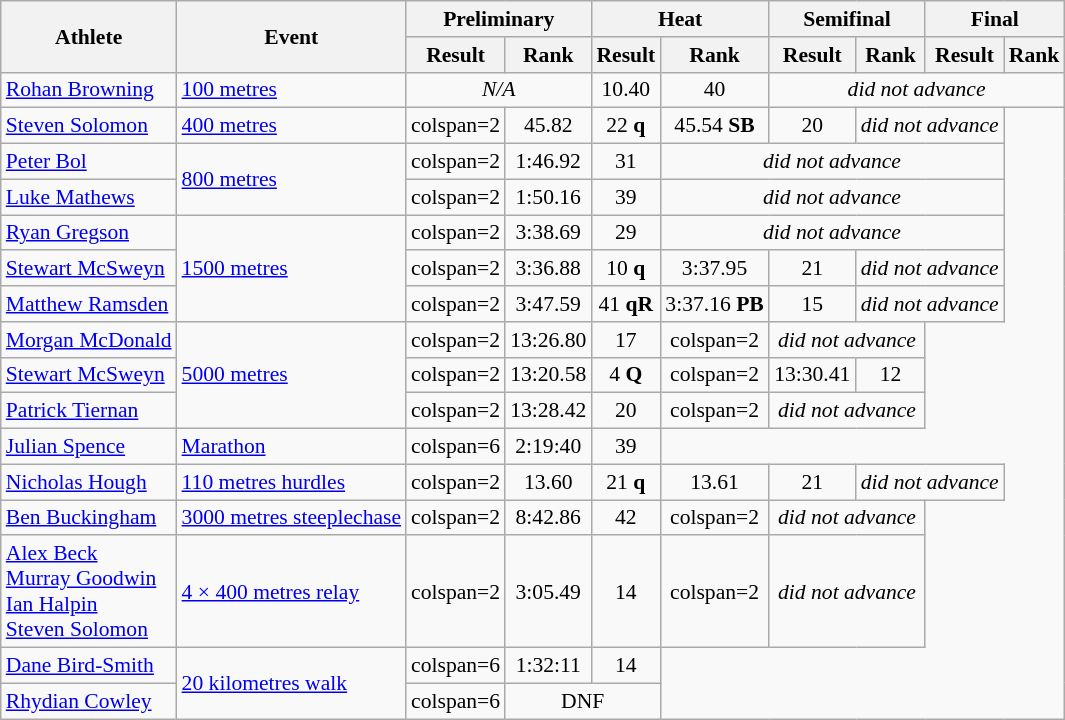<table class="wikitable"  style=font-size:90%>
<tr>
<th rowspan="2">Athlete</th>
<th rowspan="2">Event</th>
<th colspan="2">Preliminary</th>
<th colspan="2">Heat</th>
<th colspan="2">Semifinal</th>
<th colspan="2">Final</th>
</tr>
<tr>
<th>Result</th>
<th>Rank</th>
<th>Result</th>
<th>Rank</th>
<th>Result</th>
<th>Rank</th>
<th>Result</th>
<th>Rank</th>
</tr>
<tr style=text-align:center>
<td style=text-align:left><a href='#'>Rohan Browning</a></td>
<td style=text-align:left><a href='#'>100 metres</a></td>
<td colspan="2"><em>N/A</em></td>
<td>10.40</td>
<td>40</td>
<td colspan="4"><em>did not advance</em></td>
</tr>
<tr style=text-align:center>
<td style=text-align:left><a href='#'>Steven Solomon</a></td>
<td style=text-align:left><a href='#'>400 metres</a></td>
<td>colspan=2</td>
<td>45.82</td>
<td>22 <strong>q</strong></td>
<td>45.54 <strong>SB</strong></td>
<td>20</td>
<td colspan="2"><em>did not advance</em></td>
</tr>
<tr style=text-align:center>
<td style=text-align:left><a href='#'>Peter Bol</a></td>
<td style=text-align:left rowspan=2><a href='#'>800 metres</a></td>
<td>colspan=2</td>
<td>1:46.92</td>
<td>31</td>
<td colspan="4"><em>did not advance</em></td>
</tr>
<tr style=text-align:center>
<td style=text-align:left><a href='#'>Luke Mathews</a></td>
<td>colspan=2</td>
<td>1:50.16</td>
<td>39</td>
<td colspan="4"><em>did not advance</em></td>
</tr>
<tr style=text-align:center>
<td style=text-align:left><a href='#'>Ryan Gregson</a></td>
<td style=text-align:left rowspan=3><a href='#'>1500 metres</a></td>
<td>colspan=2</td>
<td>3:38.69</td>
<td>29</td>
<td colspan="4"><em>did not advance</em></td>
</tr>
<tr style=text-align:center>
<td style=text-align:left><a href='#'>Stewart McSweyn</a></td>
<td>colspan=2</td>
<td>3:36.88</td>
<td>10 <strong>q</strong></td>
<td>3:37.95</td>
<td>21</td>
<td colspan="2"><em>did not advance</em></td>
</tr>
<tr style=text-align:center>
<td style=text-align:left><a href='#'>Matthew Ramsden</a></td>
<td>colspan=2</td>
<td>3:47.59</td>
<td>41 <strong>qR</strong></td>
<td>3:37.16 <strong>PB</strong></td>
<td>15</td>
<td colspan="2"><em>did not advance</em></td>
</tr>
<tr style=text-align:center>
<td style=text-align:left><a href='#'>Morgan McDonald</a></td>
<td style=text-align:left rowspan=3><a href='#'>5000 metres</a></td>
<td>colspan=2</td>
<td>13:26.80</td>
<td>17</td>
<td>colspan=2</td>
<td colspan="2"><em>did not advance</em></td>
</tr>
<tr style=text-align:center>
<td style=text-align:left><a href='#'>Stewart McSweyn</a></td>
<td>colspan=2</td>
<td>13:20.58</td>
<td>4 <strong>Q</strong></td>
<td>colspan=2</td>
<td>13:30.41</td>
<td>12</td>
</tr>
<tr style=text-align:center>
<td style=text-align:left><a href='#'>Patrick Tiernan</a></td>
<td>colspan=2</td>
<td>13:28.42</td>
<td>20</td>
<td>colspan=2</td>
<td colspan="2"><em>did not advance</em></td>
</tr>
<tr style=text-align:center>
<td style=text-align:left><a href='#'>Julian Spence</a></td>
<td style=text-align:left><a href='#'>Marathon</a></td>
<td>colspan=6</td>
<td>2:19:40</td>
<td>39</td>
</tr>
<tr style=text-align:center>
<td style=text-align:left><a href='#'>Nicholas Hough</a></td>
<td style=text-align:left><a href='#'>110 metres hurdles</a></td>
<td>colspan=2</td>
<td>13.60</td>
<td>21 <strong>q</strong></td>
<td>13.61</td>
<td>21</td>
<td colspan="2"><em>did not advance</em></td>
</tr>
<tr style=text-align:center>
<td style=text-align:left><a href='#'>Ben Buckingham</a></td>
<td style=text-align:left><a href='#'>3000 metres steeplechase</a></td>
<td>colspan=2</td>
<td>8:42.86</td>
<td>42</td>
<td>colspan=2</td>
<td colspan="2"><em>did not advance</em></td>
</tr>
<tr style=text-align:center>
<td style=text-align:left><a href='#'>Alex Beck</a><br><a href='#'>Murray Goodwin</a><br><a href='#'>Ian Halpin</a><br><a href='#'>Steven Solomon</a></td>
<td style=text-align:left><a href='#'>4 × 400 metres relay</a></td>
<td>colspan=2</td>
<td>3:05.49</td>
<td>14</td>
<td>colspan=2</td>
<td colspan="2"><em>did not advance</em></td>
</tr>
<tr style=text-align:center>
<td style=text-align:left><a href='#'>Dane Bird-Smith</a></td>
<td style=text-align:left rowspan=2><a href='#'>20 kilometres walk</a></td>
<td>colspan=6</td>
<td>1:32:11</td>
<td>14</td>
</tr>
<tr style=text-align:center>
<td style=text-align:left><a href='#'>Rhydian Cowley</a></td>
<td>colspan=6</td>
<td colspan="2">DNF</td>
</tr>
</table>
